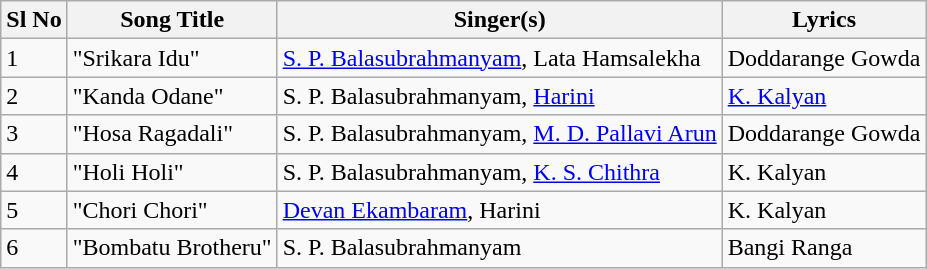<table class="wikitable">
<tr>
<th>Sl No</th>
<th>Song Title</th>
<th>Singer(s)</th>
<th>Lyrics</th>
</tr>
<tr>
<td>1</td>
<td>"Srikara Idu"</td>
<td><a href='#'>S. P. Balasubrahmanyam</a>, Lata Hamsalekha</td>
<td>Doddarange Gowda</td>
</tr>
<tr>
<td>2</td>
<td>"Kanda Odane"</td>
<td>S. P. Balasubrahmanyam, <a href='#'>Harini</a></td>
<td><a href='#'>K. Kalyan</a></td>
</tr>
<tr>
<td>3</td>
<td>"Hosa Ragadali"</td>
<td>S. P. Balasubrahmanyam, <a href='#'>M. D. Pallavi Arun</a></td>
<td>Doddarange Gowda</td>
</tr>
<tr>
<td>4</td>
<td>"Holi Holi"</td>
<td>S. P. Balasubrahmanyam, <a href='#'>K. S. Chithra</a></td>
<td>K. Kalyan</td>
</tr>
<tr>
<td>5</td>
<td>"Chori Chori"</td>
<td><a href='#'>Devan Ekambaram</a>, Harini</td>
<td>K. Kalyan</td>
</tr>
<tr>
<td>6</td>
<td>"Bombatu Brotheru"</td>
<td>S. P. Balasubrahmanyam</td>
<td>Bangi Ranga</td>
</tr>
</table>
